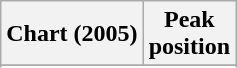<table class="wikitable sortable plainrowheaders" style="text-align:center">
<tr>
<th scope="col">Chart (2005)</th>
<th scope="col">Peak<br> position</th>
</tr>
<tr>
</tr>
<tr>
</tr>
<tr>
</tr>
<tr>
</tr>
<tr>
</tr>
<tr>
</tr>
</table>
